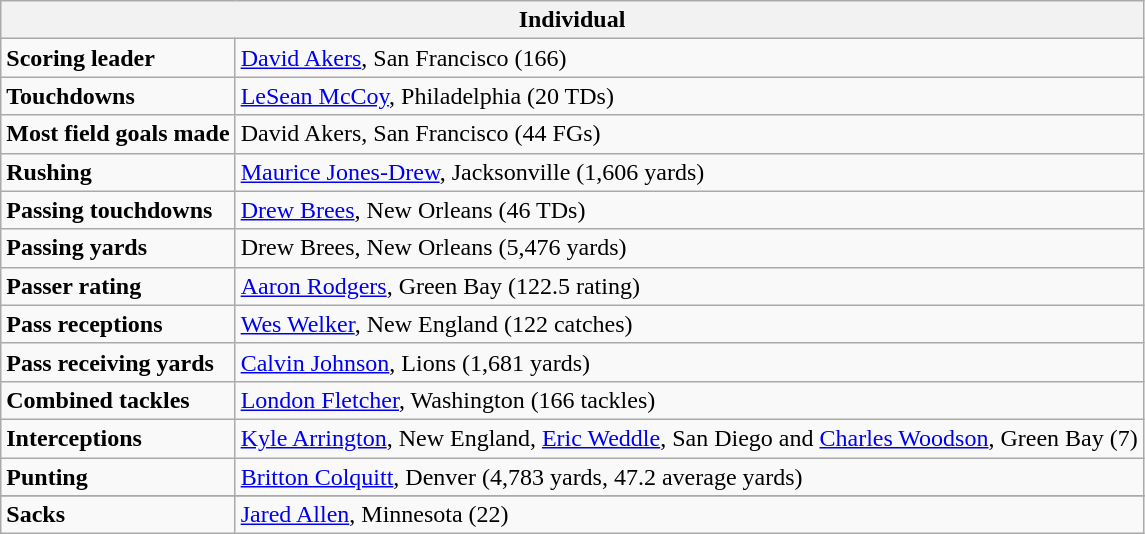<table class="wikitable">
<tr>
<th colspan=2>Individual</th>
</tr>
<tr>
<td><strong>Scoring leader</strong></td>
<td><a href='#'>David Akers</a>, San Francisco (166)</td>
</tr>
<tr>
<td><strong>Touchdowns</strong></td>
<td><a href='#'>LeSean McCoy</a>, Philadelphia (20 TDs)</td>
</tr>
<tr>
<td><strong>Most field goals made</strong></td>
<td>David Akers, San Francisco (44 FGs)</td>
</tr>
<tr>
<td><strong>Rushing</strong></td>
<td><a href='#'>Maurice Jones-Drew</a>, Jacksonville (1,606 yards)</td>
</tr>
<tr>
<td><strong>Passing touchdowns</strong></td>
<td><a href='#'>Drew Brees</a>, New Orleans (46 TDs)</td>
</tr>
<tr>
<td><strong>Passing yards</strong></td>
<td>Drew Brees, New Orleans (5,476 yards)</td>
</tr>
<tr>
<td><strong>Passer rating</strong></td>
<td><a href='#'>Aaron Rodgers</a>, Green Bay (122.5 rating)</td>
</tr>
<tr>
<td><strong>Pass receptions</strong></td>
<td><a href='#'>Wes Welker</a>, New England (122 catches)</td>
</tr>
<tr>
<td><strong>Pass receiving yards</strong></td>
<td><a href='#'>Calvin Johnson</a>, Lions (1,681 yards)</td>
</tr>
<tr>
<td><strong>Combined tackles</strong></td>
<td><a href='#'>London Fletcher</a>, Washington (166 tackles)</td>
</tr>
<tr>
<td><strong>Interceptions</strong></td>
<td><a href='#'>Kyle Arrington</a>, New England, <a href='#'>Eric Weddle</a>, San Diego and <a href='#'>Charles Woodson</a>, Green Bay (7)</td>
</tr>
<tr>
<td><strong>Punting</strong></td>
<td><a href='#'>Britton Colquitt</a>, Denver (4,783 yards, 47.2 average yards)</td>
</tr>
<tr>
</tr>
<tr>
</tr>
<tr>
<td><strong>Sacks</strong></td>
<td><a href='#'>Jared Allen</a>, Minnesota (22)</td>
</tr>
</table>
